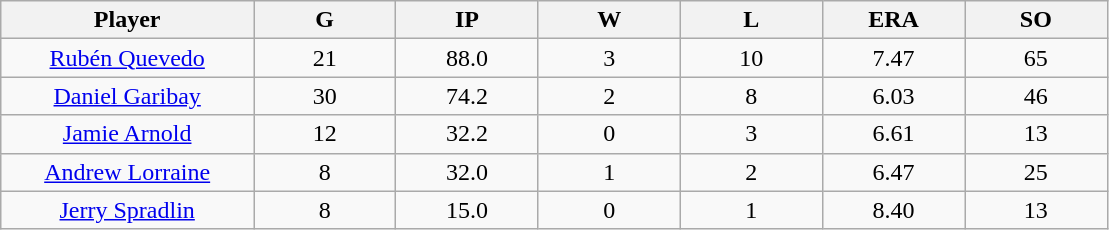<table class="wikitable sortable">
<tr>
<th bgcolor="#DDDDFF" width="16%">Player</th>
<th bgcolor="#DDDDFF" width="9%">G</th>
<th bgcolor="#DDDDFF" width="9%">IP</th>
<th bgcolor="#DDDDFF" width="9%">W</th>
<th bgcolor="#DDDDFF" width="9%">L</th>
<th bgcolor="#DDDDFF" width="9%">ERA</th>
<th bgcolor="#DDDDFF" width="9%">SO</th>
</tr>
<tr align="center">
<td><a href='#'>Rubén Quevedo</a></td>
<td>21</td>
<td>88.0</td>
<td>3</td>
<td>10</td>
<td>7.47</td>
<td>65</td>
</tr>
<tr align=center>
<td><a href='#'>Daniel Garibay</a></td>
<td>30</td>
<td>74.2</td>
<td>2</td>
<td>8</td>
<td>6.03</td>
<td>46</td>
</tr>
<tr align=center>
<td><a href='#'>Jamie Arnold</a></td>
<td>12</td>
<td>32.2</td>
<td>0</td>
<td>3</td>
<td>6.61</td>
<td>13</td>
</tr>
<tr align=center>
<td><a href='#'>Andrew Lorraine</a></td>
<td>8</td>
<td>32.0</td>
<td>1</td>
<td>2</td>
<td>6.47</td>
<td>25</td>
</tr>
<tr align=center>
<td><a href='#'>Jerry Spradlin</a></td>
<td>8</td>
<td>15.0</td>
<td>0</td>
<td>1</td>
<td>8.40</td>
<td>13</td>
</tr>
</table>
